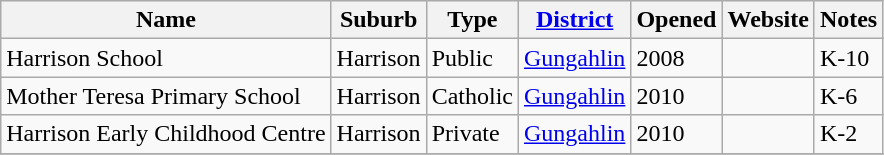<table class="wikitable sortable">
<tr>
<th>Name</th>
<th>Suburb</th>
<th>Type</th>
<th><a href='#'>District</a></th>
<th>Opened</th>
<th>Website</th>
<th>Notes</th>
</tr>
<tr>
<td>Harrison School</td>
<td>Harrison</td>
<td>Public</td>
<td><a href='#'>Gungahlin</a></td>
<td>2008</td>
<td></td>
<td>K-10</td>
</tr>
<tr>
<td>Mother Teresa Primary School</td>
<td>Harrison</td>
<td>Catholic</td>
<td><a href='#'>Gungahlin</a></td>
<td>2010</td>
<td></td>
<td>K-6</td>
</tr>
<tr>
<td>Harrison Early Childhood Centre</td>
<td>Harrison</td>
<td>Private</td>
<td><a href='#'>Gungahlin</a></td>
<td>2010</td>
<td></td>
<td>K-2</td>
</tr>
<tr>
</tr>
</table>
